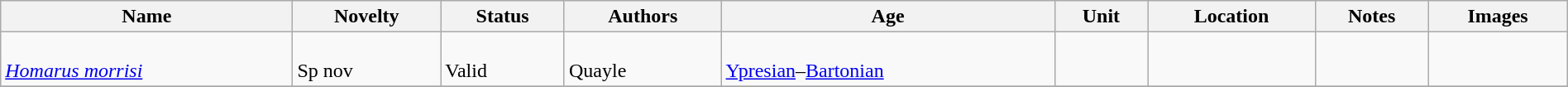<table class="wikitable sortable" align="center" width="100%">
<tr>
<th>Name</th>
<th>Novelty</th>
<th>Status</th>
<th>Authors</th>
<th>Age</th>
<th>Unit</th>
<th>Location</th>
<th>Notes</th>
<th>Images</th>
</tr>
<tr>
<td><br><em><a href='#'>Homarus morrisi</a></em></td>
<td><br>Sp nov</td>
<td><br>Valid</td>
<td><br>Quayle</td>
<td><br><a href='#'>Ypresian</a>–<a href='#'>Bartonian</a></td>
<td></td>
<td><br></td>
<td></td>
<td></td>
</tr>
<tr>
</tr>
</table>
